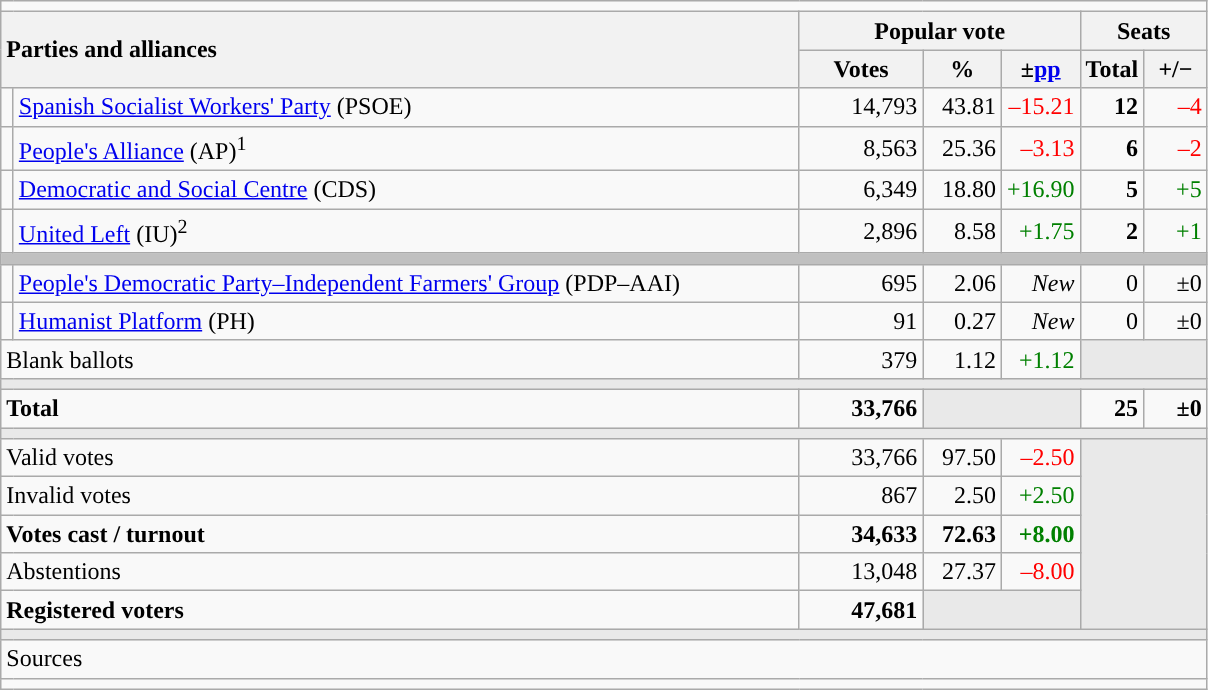<table class="wikitable" style="text-align:right;">
<tr>
<td colspan="7"></td>
</tr>
<tr>
<th style="text-align:left;" rowspan="2" colspan="2" width="525">Parties and alliances</th>
<th colspan="3">Popular vote</th>
<th colspan="2">Seats</th>
</tr>
<tr>
<th width="75">Votes</th>
<th width="45">%</th>
<th width="45">±<a href='#'>pp</a></th>
<th width="35">Total</th>
<th width="35">+/−</th>
</tr>
<tr>
<td width="1" style="color:inherit;background:"></td>
<td align="left"><a href='#'>Spanish Socialist Workers' Party</a> (PSOE)</td>
<td>14,793</td>
<td>43.81</td>
<td style="color:red;">–15.21</td>
<td><strong>12</strong></td>
<td style="color:red;">–4</td>
</tr>
<tr>
<td style="color:inherit;background:"></td>
<td align="left"><a href='#'>People's Alliance</a> (AP)<sup>1</sup></td>
<td>8,563</td>
<td>25.36</td>
<td style="color:red;">–3.13</td>
<td><strong>6</strong></td>
<td style="color:red;">–2</td>
</tr>
<tr>
<td style="color:inherit;background:"></td>
<td align="left"><a href='#'>Democratic and Social Centre</a> (CDS)</td>
<td>6,349</td>
<td>18.80</td>
<td style="color:green;">+16.90</td>
<td><strong>5</strong></td>
<td style="color:green;">+5</td>
</tr>
<tr>
<td style="color:inherit;background:"></td>
<td align="left"><a href='#'>United Left</a> (IU)<sup>2</sup></td>
<td>2,896</td>
<td>8.58</td>
<td style="color:green;">+1.75</td>
<td><strong>2</strong></td>
<td style="color:green;">+1</td>
</tr>
<tr>
<td colspan="7" bgcolor="#C0C0C0"></td>
</tr>
<tr>
<td style="color:inherit;background:"></td>
<td align="left"><a href='#'>People's Democratic Party–Independent Farmers' Group</a> (PDP–AAI)</td>
<td>695</td>
<td>2.06</td>
<td><em>New</em></td>
<td>0</td>
<td>±0</td>
</tr>
<tr>
<td style="color:inherit;background:"></td>
<td align="left"><a href='#'>Humanist Platform</a> (PH)</td>
<td>91</td>
<td>0.27</td>
<td><em>New</em></td>
<td>0</td>
<td>±0</td>
</tr>
<tr>
<td align="left" colspan="2">Blank ballots</td>
<td>379</td>
<td>1.12</td>
<td style="color:green;">+1.12</td>
<td bgcolor="#E9E9E9" colspan="2"></td>
</tr>
<tr>
<td colspan="7" bgcolor="#E9E9E9"></td>
</tr>
<tr style="font-weight:bold;">
<td align="left" colspan="2">Total</td>
<td>33,766</td>
<td bgcolor="#E9E9E9" colspan="2"></td>
<td>25</td>
<td>±0</td>
</tr>
<tr>
<td colspan="7" bgcolor="#E9E9E9"></td>
</tr>
<tr>
<td align="left" colspan="2">Valid votes</td>
<td>33,766</td>
<td>97.50</td>
<td style="color:red;">–2.50</td>
<td bgcolor="#E9E9E9" colspan="2" rowspan="5"></td>
</tr>
<tr>
<td align="left" colspan="2">Invalid votes</td>
<td>867</td>
<td>2.50</td>
<td style="color:green;">+2.50</td>
</tr>
<tr style="font-weight:bold;">
<td align="left" colspan="2">Votes cast / turnout</td>
<td>34,633</td>
<td>72.63</td>
<td style="color:green;">+8.00</td>
</tr>
<tr>
<td align="left" colspan="2">Abstentions</td>
<td>13,048</td>
<td>27.37</td>
<td style="color:red;">–8.00</td>
</tr>
<tr style="font-weight:bold;">
<td align="left" colspan="2">Registered voters</td>
<td>47,681</td>
<td bgcolor="#E9E9E9" colspan="2"></td>
</tr>
<tr>
<td colspan="7" bgcolor="#E9E9E9"></td>
</tr>
<tr>
<td align="left" colspan="7">Sources</td>
</tr>
<tr>
<td colspan="7" style="text-align:left; max-width:790px;"></td>
</tr>
</table>
